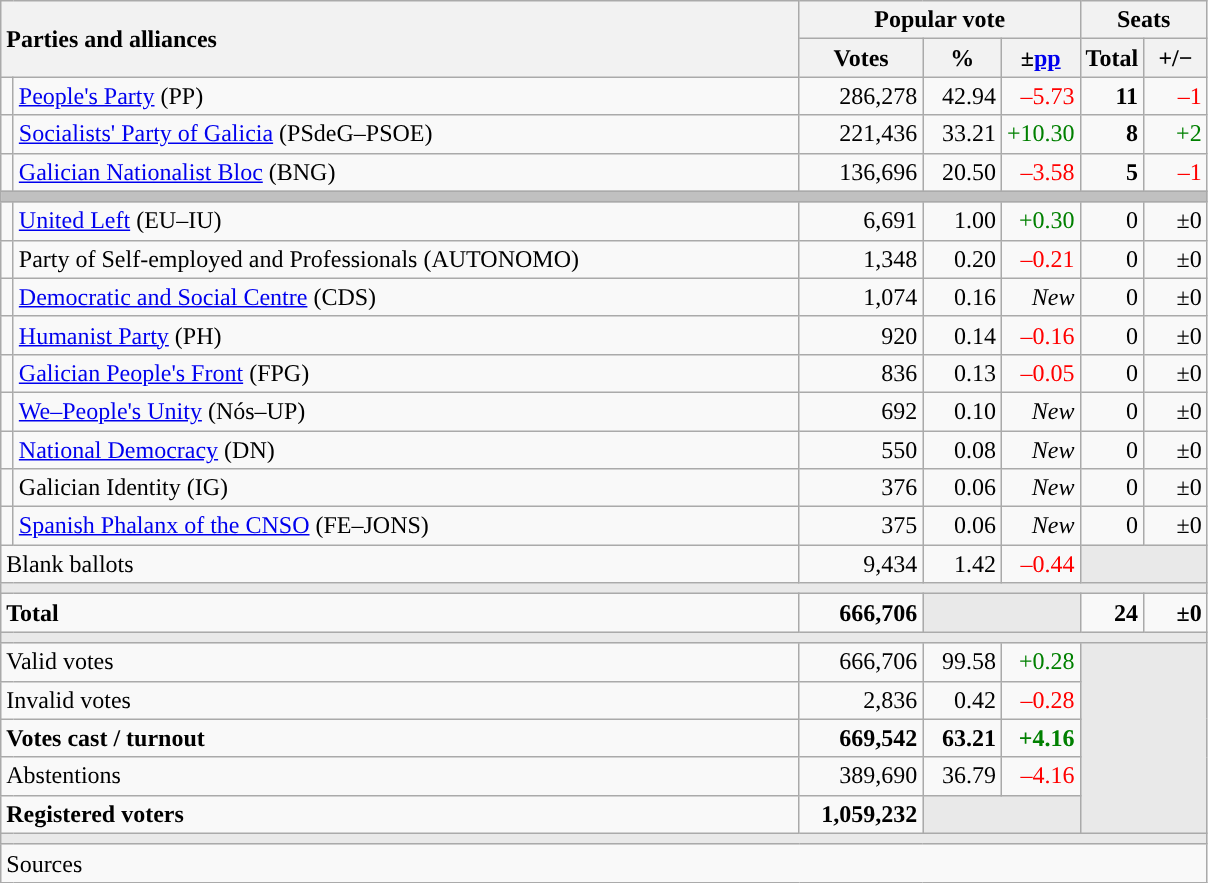<table class="wikitable" style="text-align:right;">
<tr>
<th style="text-align:left;" rowspan="2" colspan="2" width="525">Parties and alliances</th>
<th colspan="3">Popular vote</th>
<th colspan="2">Seats</th>
</tr>
<tr>
<th width="75">Votes</th>
<th width="45">%</th>
<th width="45">±<a href='#'>pp</a></th>
<th width="35">Total</th>
<th width="35">+/−</th>
</tr>
<tr>
<td width="1" style="color:inherit;background:"></td>
<td align="left"><a href='#'>People's Party</a> (PP)</td>
<td>286,278</td>
<td>42.94</td>
<td style="color:red;">–5.73</td>
<td><strong>11</strong></td>
<td style="color:red;">–1</td>
</tr>
<tr>
<td style="color:inherit;background:"></td>
<td align="left"><a href='#'>Socialists' Party of Galicia</a> (PSdeG–PSOE)</td>
<td>221,436</td>
<td>33.21</td>
<td style="color:green;">+10.30</td>
<td><strong>8</strong></td>
<td style="color:green;">+2</td>
</tr>
<tr>
<td style="color:inherit;background:"></td>
<td align="left"><a href='#'>Galician Nationalist Bloc</a> (BNG)</td>
<td>136,696</td>
<td>20.50</td>
<td style="color:red;">–3.58</td>
<td><strong>5</strong></td>
<td style="color:red;">–1</td>
</tr>
<tr>
<td colspan="7" bgcolor="#C0C0C0"></td>
</tr>
<tr>
<td style="color:inherit;background:"></td>
<td align="left"><a href='#'>United Left</a> (EU–IU)</td>
<td>6,691</td>
<td>1.00</td>
<td style="color:green;">+0.30</td>
<td>0</td>
<td>±0</td>
</tr>
<tr>
<td style="color:inherit;background:"></td>
<td align="left">Party of Self-employed and Professionals (AUTONOMO)</td>
<td>1,348</td>
<td>0.20</td>
<td style="color:red;">–0.21</td>
<td>0</td>
<td>±0</td>
</tr>
<tr>
<td style="color:inherit;background:"></td>
<td align="left"><a href='#'>Democratic and Social Centre</a> (CDS)</td>
<td>1,074</td>
<td>0.16</td>
<td><em>New</em></td>
<td>0</td>
<td>±0</td>
</tr>
<tr>
<td style="color:inherit;background:"></td>
<td align="left"><a href='#'>Humanist Party</a> (PH)</td>
<td>920</td>
<td>0.14</td>
<td style="color:red;">–0.16</td>
<td>0</td>
<td>±0</td>
</tr>
<tr>
<td style="color:inherit;background:"></td>
<td align="left"><a href='#'>Galician People's Front</a> (FPG)</td>
<td>836</td>
<td>0.13</td>
<td style="color:red;">–0.05</td>
<td>0</td>
<td>±0</td>
</tr>
<tr>
<td style="color:inherit;background:"></td>
<td align="left"><a href='#'>We–People's Unity</a> (Nós–UP)</td>
<td>692</td>
<td>0.10</td>
<td><em>New</em></td>
<td>0</td>
<td>±0</td>
</tr>
<tr>
<td style="color:inherit;background:"></td>
<td align="left"><a href='#'>National Democracy</a> (DN)</td>
<td>550</td>
<td>0.08</td>
<td><em>New</em></td>
<td>0</td>
<td>±0</td>
</tr>
<tr>
<td style="color:inherit;background:"></td>
<td align="left">Galician Identity (IG)</td>
<td>376</td>
<td>0.06</td>
<td><em>New</em></td>
<td>0</td>
<td>±0</td>
</tr>
<tr>
<td style="color:inherit;background:"></td>
<td align="left"><a href='#'>Spanish Phalanx of the CNSO</a> (FE–JONS)</td>
<td>375</td>
<td>0.06</td>
<td><em>New</em></td>
<td>0</td>
<td>±0</td>
</tr>
<tr>
<td align="left" colspan="2">Blank ballots</td>
<td>9,434</td>
<td>1.42</td>
<td style="color:red;">–0.44</td>
<td bgcolor="#E9E9E9" colspan="2"></td>
</tr>
<tr>
<td colspan="7" bgcolor="#E9E9E9"></td>
</tr>
<tr style="font-weight:bold;">
<td align="left" colspan="2">Total</td>
<td>666,706</td>
<td bgcolor="#E9E9E9" colspan="2"></td>
<td>24</td>
<td>±0</td>
</tr>
<tr>
<td colspan="7" bgcolor="#E9E9E9"></td>
</tr>
<tr>
<td align="left" colspan="2">Valid votes</td>
<td>666,706</td>
<td>99.58</td>
<td style="color:green;">+0.28</td>
<td bgcolor="#E9E9E9" colspan="7" rowspan="5"></td>
</tr>
<tr>
<td align="left" colspan="2">Invalid votes</td>
<td>2,836</td>
<td>0.42</td>
<td style="color:red;">–0.28</td>
</tr>
<tr style="font-weight:bold;">
<td align="left" colspan="2">Votes cast / turnout</td>
<td>669,542</td>
<td>63.21</td>
<td style="color:green;">+4.16</td>
</tr>
<tr>
<td align="left" colspan="2">Abstentions</td>
<td>389,690</td>
<td>36.79</td>
<td style="color:red;">–4.16</td>
</tr>
<tr style="font-weight:bold;">
<td align="left" colspan="2">Registered voters</td>
<td>1,059,232</td>
<td bgcolor="#E9E9E9" colspan="2"></td>
</tr>
<tr>
<td colspan="7" bgcolor="#E9E9E9"></td>
</tr>
<tr>
<td align="left" colspan="7">Sources</td>
</tr>
</table>
